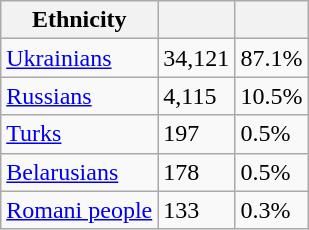<table class="wikitable">
<tr>
<th>Ethnicity</th>
<th></th>
<th></th>
</tr>
<tr>
<td><a href='#'>Ukrainians</a></td>
<td>34,121</td>
<td>87.1%</td>
</tr>
<tr>
<td><a href='#'>Russians</a></td>
<td>4,115</td>
<td>10.5%</td>
</tr>
<tr>
<td><a href='#'>Turks</a></td>
<td>197</td>
<td>0.5%</td>
</tr>
<tr>
<td><a href='#'>Belarusians</a></td>
<td>178</td>
<td>0.5%</td>
</tr>
<tr>
<td><a href='#'>Romani people</a></td>
<td>133</td>
<td>0.3%</td>
</tr>
</table>
